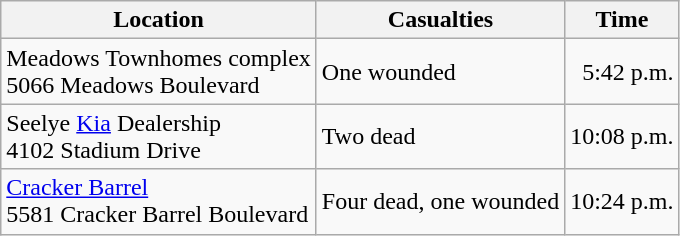<table class="wikitable">
<tr>
<th scope="col">Location</th>
<th scope="col">Casualties</th>
<th scope="col">Time</th>
</tr>
<tr>
<td>Meadows Townhomes complex<br>5066 Meadows Boulevard<br></td>
<td>One wounded</td>
<td align=right>5:42 p.m.</td>
</tr>
<tr>
<td>Seelye <a href='#'>Kia</a> Dealership<br>4102 Stadium Drive<br></td>
<td>Two dead</td>
<td align=right>10:08 p.m.</td>
</tr>
<tr>
<td><a href='#'>Cracker Barrel</a><br>5581 Cracker Barrel Boulevard<br></td>
<td>Four dead, one wounded</td>
<td align=right>10:24 p.m.</td>
</tr>
</table>
